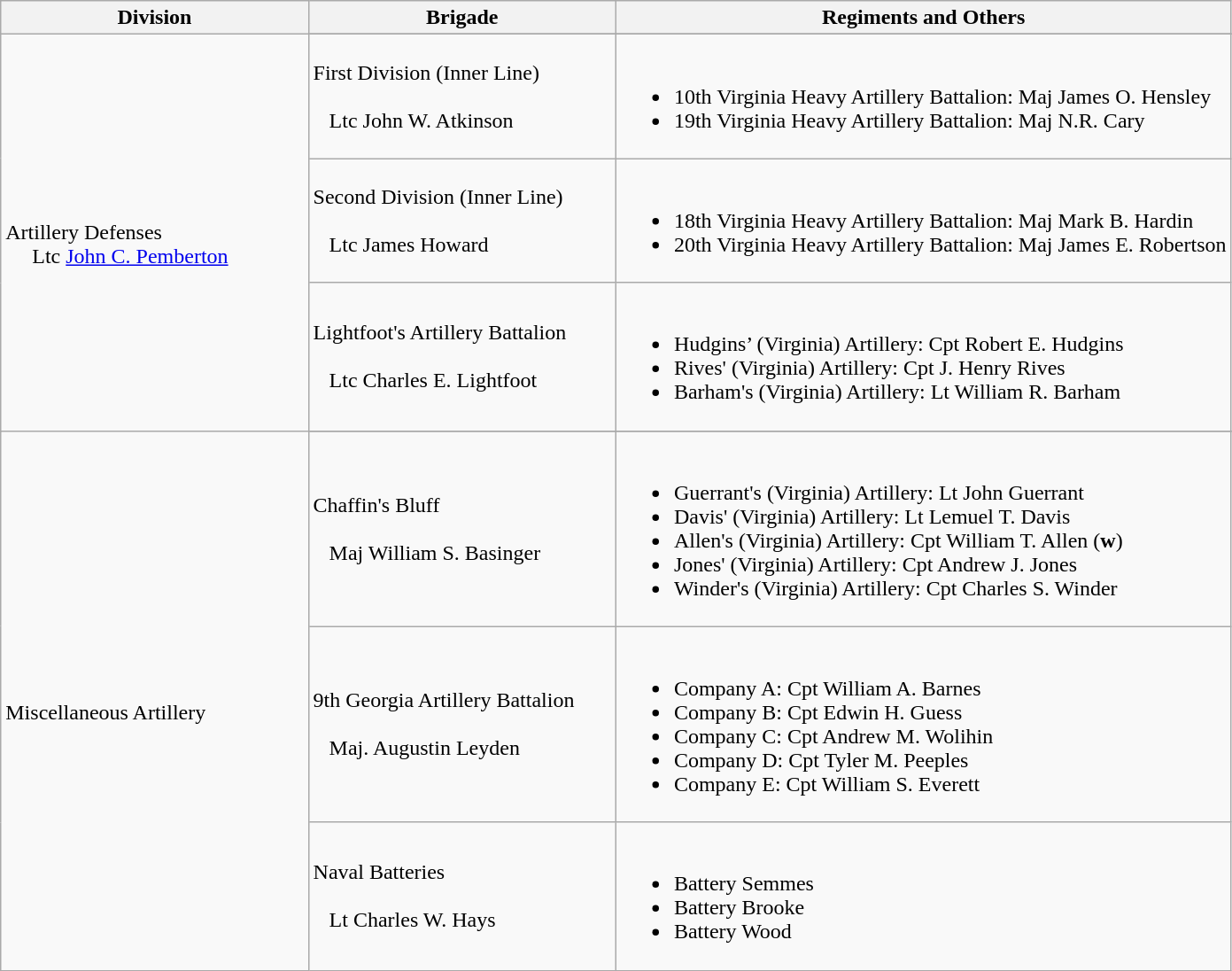<table class="wikitable">
<tr>
<th width=25%>Division</th>
<th width=25%>Brigade</th>
<th>Regiments and Others</th>
</tr>
<tr>
<td rowspan=4><br>Artillery Defenses
<br>    
Ltc <a href='#'>John C. Pemberton</a></td>
</tr>
<tr>
<td>First Division (Inner Line)<br><br>  
Ltc John W. Atkinson</td>
<td><br><ul><li>10th Virginia Heavy Artillery Battalion: Maj James O. Hensley</li><li>19th Virginia Heavy Artillery Battalion: Maj N.R. Cary</li></ul></td>
</tr>
<tr>
<td>Second Division (Inner Line)<br><br>  
Ltc James Howard</td>
<td><br><ul><li>18th Virginia Heavy Artillery Battalion: Maj Mark B. Hardin</li><li>20th Virginia Heavy Artillery Battalion: Maj James E. Robertson</li></ul></td>
</tr>
<tr>
<td>Lightfoot's Artillery Battalion<br><br>  
Ltc Charles E. Lightfoot</td>
<td><br><ul><li>Hudgins’ (Virginia) Artillery: Cpt Robert E. Hudgins</li><li>Rives' (Virginia) Artillery: Cpt J. Henry Rives</li><li>Barham's (Virginia) Artillery: Lt William R. Barham</li></ul></td>
</tr>
<tr>
<td rowspan=4><br>Miscellaneous Artillery</td>
</tr>
<tr>
<td>Chaffin's Bluff<br><br>  
Maj William S. Basinger</td>
<td><br><ul><li>Guerrant's (Virginia) Artillery: Lt John Guerrant</li><li>Davis' (Virginia) Artillery: Lt Lemuel T. Davis</li><li>Allen's (Virginia) Artillery: Cpt William T. Allen (<strong>w</strong>)</li><li>Jones' (Virginia) Artillery: Cpt Andrew J. Jones</li><li>Winder's (Virginia) Artillery: Cpt Charles S. Winder</li></ul></td>
</tr>
<tr>
<td>9th Georgia Artillery Battalion<br><br>  
Maj. Augustin Leyden</td>
<td><br><ul><li>Company A: Cpt William A. Barnes</li><li>Company B: Cpt Edwin H. Guess</li><li>Company C: Cpt Andrew M. Wolihin</li><li>Company D: Cpt Tyler M. Peeples</li><li>Company E: Cpt William S. Everett</li></ul></td>
</tr>
<tr>
<td>Naval Batteries<br><br>  
Lt Charles W. Hays</td>
<td><br><ul><li>Battery Semmes</li><li>Battery Brooke</li><li>Battery Wood</li></ul></td>
</tr>
</table>
